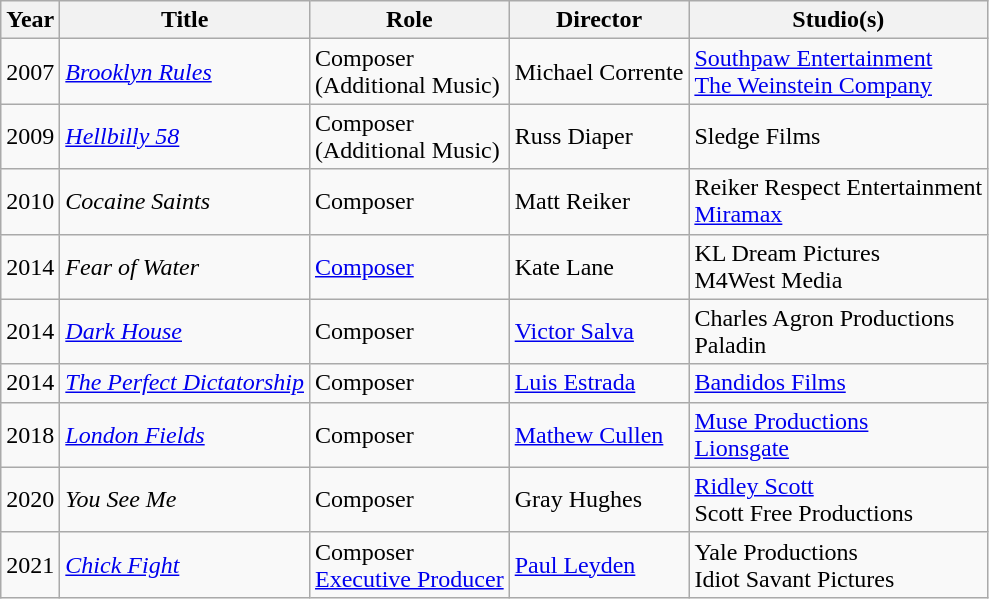<table class="wikitable">
<tr>
<th>Year</th>
<th>Title</th>
<th>Role</th>
<th>Director</th>
<th>Studio(s)</th>
</tr>
<tr>
<td>2007</td>
<td><em><a href='#'>Brooklyn Rules</a></em></td>
<td>Composer<br>(Additional Music)</td>
<td>Michael Corrente</td>
<td><a href='#'>Southpaw Entertainment</a><br><a href='#'>The Weinstein Company</a></td>
</tr>
<tr>
<td>2009</td>
<td><em><a href='#'>Hellbilly 58</a></em></td>
<td>Composer<br>(Additional Music)</td>
<td>Russ Diaper</td>
<td>Sledge Films</td>
</tr>
<tr>
<td>2010</td>
<td><em>Cocaine Saints</em></td>
<td>Composer</td>
<td>Matt Reiker</td>
<td>Reiker Respect Entertainment<br><a href='#'>Miramax</a></td>
</tr>
<tr>
<td>2014</td>
<td><em>Fear of Water</em></td>
<td><a href='#'>Composer</a></td>
<td>Kate Lane</td>
<td>KL Dream Pictures<br>M4West Media</td>
</tr>
<tr>
<td>2014</td>
<td><em><a href='#'>Dark House</a></em></td>
<td>Composer</td>
<td><a href='#'>Victor Salva</a></td>
<td>Charles Agron Productions<br>Paladin</td>
</tr>
<tr>
<td>2014</td>
<td><em><a href='#'>The Perfect Dictatorship</a></em></td>
<td>Composer</td>
<td><a href='#'>Luis Estrada</a></td>
<td><a href='#'>Bandidos Films</a></td>
</tr>
<tr>
<td>2018</td>
<td><em><a href='#'>London Fields</a></em></td>
<td>Composer</td>
<td><a href='#'>Mathew Cullen</a></td>
<td><a href='#'>Muse Productions</a><br><a href='#'>Lionsgate</a></td>
</tr>
<tr>
<td>2020</td>
<td><em>You See Me</em></td>
<td>Composer<br></td>
<td>Gray Hughes</td>
<td><a href='#'>Ridley Scott</a><br>Scott Free Productions</td>
</tr>
<tr>
<td>2021</td>
<td><em><a href='#'>Chick Fight</a></em></td>
<td>Composer<br><a href='#'>Executive Producer</a></td>
<td><a href='#'>Paul Leyden</a></td>
<td>Yale Productions<br>Idiot Savant Pictures</td>
</tr>
</table>
